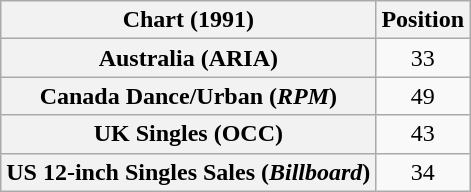<table class="wikitable sortable plainrowheaders" style="text-align:center">
<tr>
<th>Chart (1991)</th>
<th>Position</th>
</tr>
<tr>
<th scope="row">Australia (ARIA)</th>
<td>33</td>
</tr>
<tr>
<th scope="row">Canada Dance/Urban (<em>RPM</em>)</th>
<td>49</td>
</tr>
<tr>
<th scope="row">UK Singles (OCC)</th>
<td>43</td>
</tr>
<tr>
<th scope="row">US 12-inch Singles Sales (<em>Billboard</em>)</th>
<td>34</td>
</tr>
</table>
